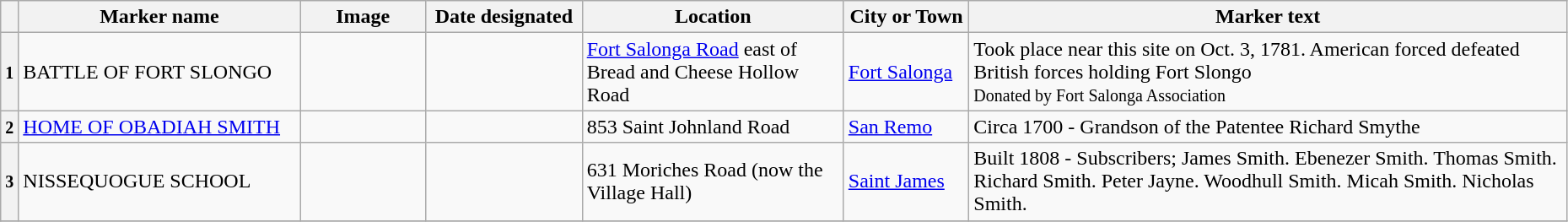<table class="wikitable sortable" style="width:98%">
<tr>
<th></th>
<th width = 18% ><strong>Marker name</strong></th>
<th width = 8% class="unsortable" ><strong>Image</strong></th>
<th width = 10% ><strong>Date designated</strong></th>
<th><strong>Location</strong></th>
<th width = 8% ><strong>City or Town</strong></th>
<th class="unsortable" ><strong>Marker text</strong></th>
</tr>
<tr ->
<th><small>1</small></th>
<td>BATTLE OF FORT SLONGO</td>
<td></td>
<td></td>
<td><a href='#'>Fort Salonga Road</a> east of Bread and Cheese Hollow Road</td>
<td><a href='#'>Fort Salonga</a></td>
<td>Took place near this site on Oct. 3, 1781. American forced defeated British forces holding Fort Slongo<br><small>Donated by Fort Salonga Association</small></td>
</tr>
<tr ->
<th><small>2</small></th>
<td><a href='#'>HOME OF OBADIAH SMITH</a></td>
<td></td>
<td></td>
<td>853 Saint Johnland Road</td>
<td><a href='#'>San Remo</a></td>
<td>Circa 1700 - Grandson of the Patentee Richard Smythe</td>
</tr>
<tr ->
<th><small>3</small></th>
<td>NISSEQUOGUE SCHOOL</td>
<td></td>
<td></td>
<td>631 Moriches Road (now the Village Hall)</td>
<td><a href='#'>Saint James</a></td>
<td>Built 1808 - Subscribers; James Smith. Ebenezer Smith. Thomas Smith. Richard Smith. Peter Jayne. Woodhull Smith. Micah Smith. Nicholas Smith.</td>
</tr>
<tr ->
</tr>
</table>
